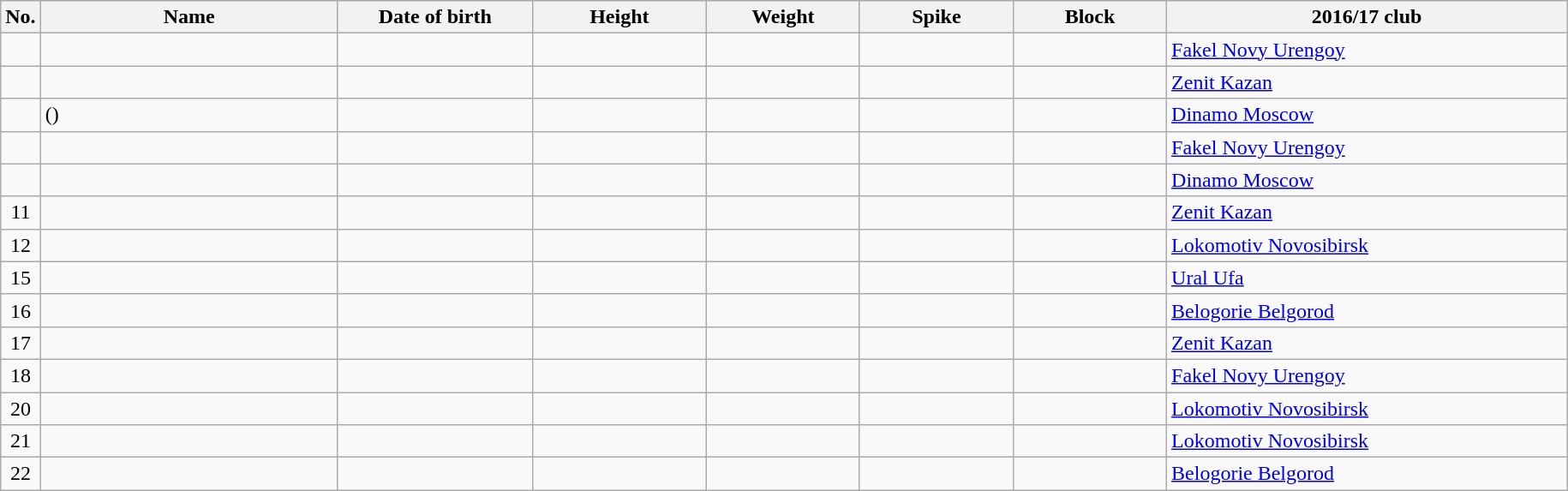<table class="wikitable sortable" style="font-size:100%; text-align:center;">
<tr>
<th>No.</th>
<th style="width:14em">Name</th>
<th style="width:9em">Date of birth</th>
<th style="width:8em">Height</th>
<th style="width:7em">Weight</th>
<th style="width:7em">Spike</th>
<th style="width:7em">Block</th>
<th style="width:19em">2016/17 club</th>
</tr>
<tr>
<td></td>
<td align=left></td>
<td align=right></td>
<td></td>
<td></td>
<td></td>
<td></td>
<td align=left> <a href='#'>Fakel Novy Urengoy</a></td>
</tr>
<tr>
<td></td>
<td align=left></td>
<td align=right></td>
<td></td>
<td></td>
<td></td>
<td></td>
<td align=left> <a href='#'>Zenit Kazan</a></td>
</tr>
<tr>
<td></td>
<td align=left> ()</td>
<td align=right></td>
<td></td>
<td></td>
<td></td>
<td></td>
<td align=left> <a href='#'>Dinamo Moscow</a></td>
</tr>
<tr>
<td></td>
<td align=left></td>
<td align=right></td>
<td></td>
<td></td>
<td></td>
<td></td>
<td align=left> <a href='#'>Fakel Novy Urengoy</a></td>
</tr>
<tr>
<td></td>
<td align=left></td>
<td align=right></td>
<td></td>
<td></td>
<td></td>
<td></td>
<td align=left> <a href='#'>Dinamo Moscow</a></td>
</tr>
<tr>
<td>11</td>
<td align=left></td>
<td align=right></td>
<td></td>
<td></td>
<td></td>
<td></td>
<td align=left> <a href='#'>Zenit Kazan</a></td>
</tr>
<tr>
<td>12</td>
<td align=left></td>
<td align=right></td>
<td></td>
<td></td>
<td></td>
<td></td>
<td align=left> <a href='#'>Lokomotiv Novosibirsk</a></td>
</tr>
<tr>
<td>15</td>
<td align=left></td>
<td align=right></td>
<td></td>
<td></td>
<td></td>
<td></td>
<td align=left> <a href='#'>Ural Ufa</a></td>
</tr>
<tr>
<td>16</td>
<td align=left></td>
<td align=right></td>
<td></td>
<td></td>
<td></td>
<td></td>
<td align=left> <a href='#'>Belogorie Belgorod</a></td>
</tr>
<tr>
<td>17</td>
<td align=left></td>
<td align=right></td>
<td></td>
<td></td>
<td></td>
<td></td>
<td align=left> <a href='#'>Zenit Kazan</a></td>
</tr>
<tr>
<td>18</td>
<td align=left></td>
<td align=right></td>
<td></td>
<td></td>
<td></td>
<td></td>
<td align=left> <a href='#'>Fakel Novy Urengoy</a></td>
</tr>
<tr>
<td>20</td>
<td align=left></td>
<td align=right></td>
<td></td>
<td></td>
<td></td>
<td></td>
<td align=left> <a href='#'>Lokomotiv Novosibirsk</a></td>
</tr>
<tr>
<td>21</td>
<td align=left></td>
<td align=right></td>
<td></td>
<td></td>
<td></td>
<td></td>
<td align=left> <a href='#'>Lokomotiv Novosibirsk</a></td>
</tr>
<tr>
<td>22</td>
<td align=left></td>
<td align=right></td>
<td></td>
<td></td>
<td></td>
<td></td>
<td align=left> <a href='#'>Belogorie Belgorod</a></td>
</tr>
</table>
